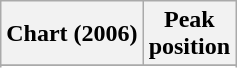<table class="wikitable sortable plainrowheaders">
<tr>
<th>Chart (2006)</th>
<th>Peak<br>position</th>
</tr>
<tr>
</tr>
<tr>
</tr>
<tr>
</tr>
</table>
